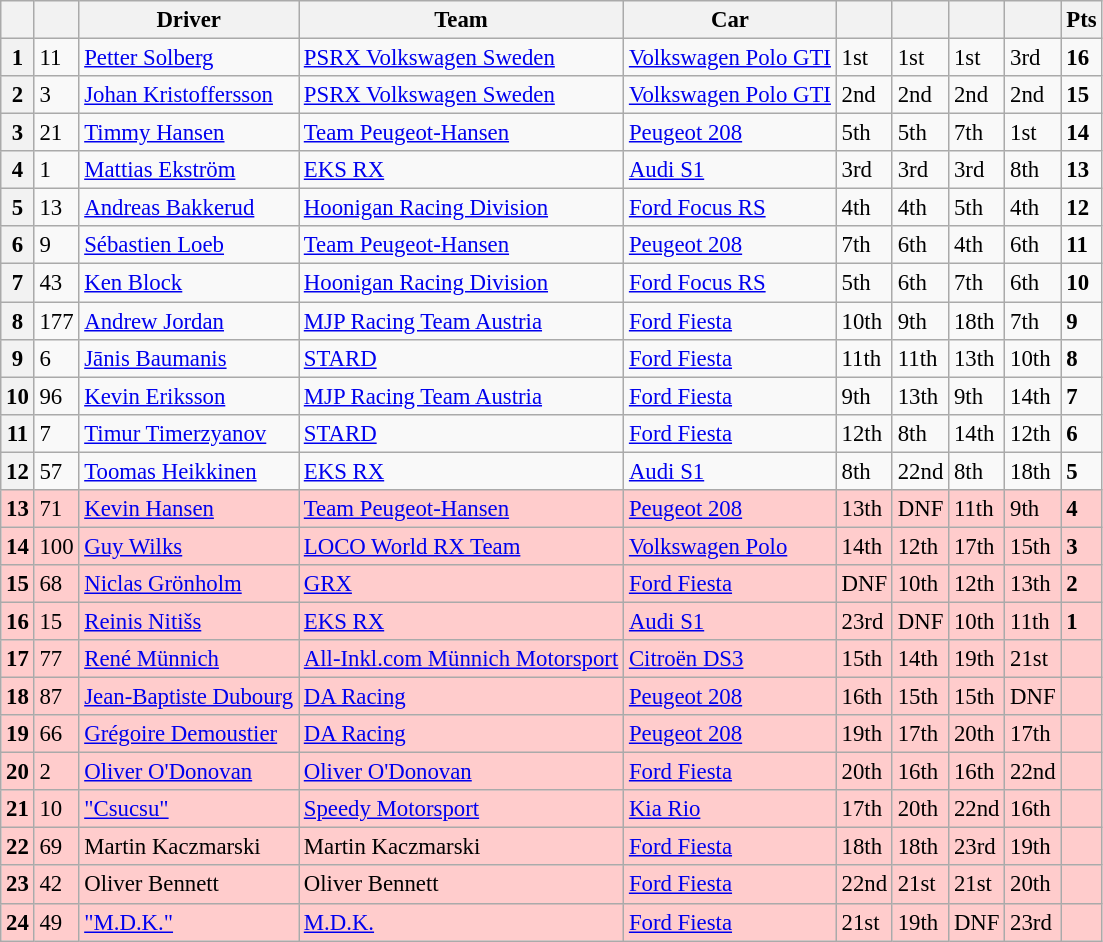<table class=wikitable style="font-size:95%">
<tr>
<th></th>
<th></th>
<th>Driver</th>
<th>Team</th>
<th>Car</th>
<th></th>
<th></th>
<th></th>
<th></th>
<th>Pts</th>
</tr>
<tr>
<th>1</th>
<td>11</td>
<td> <a href='#'>Petter Solberg</a></td>
<td><a href='#'>PSRX Volkswagen Sweden</a></td>
<td><a href='#'>Volkswagen Polo GTI</a></td>
<td>1st</td>
<td>1st</td>
<td>1st</td>
<td>3rd</td>
<td><strong>16</strong></td>
</tr>
<tr>
<th>2</th>
<td>3</td>
<td> <a href='#'>Johan Kristoffersson</a></td>
<td><a href='#'>PSRX Volkswagen Sweden</a></td>
<td><a href='#'>Volkswagen Polo GTI</a></td>
<td>2nd</td>
<td>2nd</td>
<td>2nd</td>
<td>2nd</td>
<td><strong>15</strong></td>
</tr>
<tr>
<th>3</th>
<td>21</td>
<td> <a href='#'>Timmy Hansen</a></td>
<td><a href='#'>Team Peugeot-Hansen</a></td>
<td><a href='#'>Peugeot 208</a></td>
<td>5th</td>
<td>5th</td>
<td>7th</td>
<td>1st</td>
<td><strong>14</strong></td>
</tr>
<tr>
<th>4</th>
<td>1</td>
<td> <a href='#'>Mattias Ekström</a></td>
<td><a href='#'>EKS RX</a></td>
<td><a href='#'>Audi S1</a></td>
<td>3rd</td>
<td>3rd</td>
<td>3rd</td>
<td>8th</td>
<td><strong>13</strong></td>
</tr>
<tr>
<th>5</th>
<td>13</td>
<td> <a href='#'>Andreas Bakkerud</a></td>
<td><a href='#'>Hoonigan Racing Division</a></td>
<td><a href='#'>Ford Focus RS</a></td>
<td>4th</td>
<td>4th</td>
<td>5th</td>
<td>4th</td>
<td><strong>12</strong></td>
</tr>
<tr>
<th>6</th>
<td>9</td>
<td> <a href='#'>Sébastien Loeb</a></td>
<td><a href='#'>Team Peugeot-Hansen</a></td>
<td><a href='#'>Peugeot 208</a></td>
<td>7th</td>
<td>6th</td>
<td>4th</td>
<td>6th</td>
<td><strong>11</strong></td>
</tr>
<tr>
<th>7</th>
<td>43</td>
<td> <a href='#'>Ken Block</a></td>
<td><a href='#'>Hoonigan Racing Division</a></td>
<td><a href='#'>Ford Focus RS</a></td>
<td>5th</td>
<td>6th</td>
<td>7th</td>
<td>6th</td>
<td><strong>10</strong></td>
</tr>
<tr>
<th>8</th>
<td>177</td>
<td> <a href='#'>Andrew Jordan</a></td>
<td><a href='#'>MJP Racing Team Austria</a></td>
<td><a href='#'>Ford Fiesta</a></td>
<td>10th</td>
<td>9th</td>
<td>18th</td>
<td>7th</td>
<td><strong>9</strong></td>
</tr>
<tr>
<th>9</th>
<td>6</td>
<td> <a href='#'>Jānis Baumanis</a></td>
<td><a href='#'>STARD</a></td>
<td><a href='#'>Ford Fiesta</a></td>
<td>11th</td>
<td>11th</td>
<td>13th</td>
<td>10th</td>
<td><strong>8</strong></td>
</tr>
<tr>
<th>10</th>
<td>96</td>
<td> <a href='#'>Kevin Eriksson</a></td>
<td><a href='#'>MJP Racing Team Austria</a></td>
<td><a href='#'>Ford Fiesta</a></td>
<td>9th</td>
<td>13th</td>
<td>9th</td>
<td>14th</td>
<td><strong>7</strong></td>
</tr>
<tr>
<th>11</th>
<td>7</td>
<td> <a href='#'>Timur Timerzyanov</a></td>
<td><a href='#'>STARD</a></td>
<td><a href='#'>Ford Fiesta</a></td>
<td>12th</td>
<td>8th</td>
<td>14th</td>
<td>12th</td>
<td><strong>6</strong></td>
</tr>
<tr>
<th>12</th>
<td>57</td>
<td> <a href='#'>Toomas Heikkinen</a></td>
<td><a href='#'>EKS RX</a></td>
<td><a href='#'>Audi S1</a></td>
<td>8th</td>
<td>22nd</td>
<td>8th</td>
<td>18th</td>
<td><strong>5</strong></td>
</tr>
<tr>
<th style="background:#ffcccc;">13</th>
<td style="background:#ffcccc;">71</td>
<td style="background:#ffcccc;"> <a href='#'>Kevin Hansen</a></td>
<td style="background:#ffcccc;"><a href='#'>Team Peugeot-Hansen</a></td>
<td style="background:#ffcccc;"><a href='#'>Peugeot 208</a></td>
<td style="background:#ffcccc;">13th</td>
<td style="background:#ffcccc;">DNF</td>
<td style="background:#ffcccc;">11th</td>
<td style="background:#ffcccc;">9th</td>
<td style="background:#ffcccc;"><strong>4</strong></td>
</tr>
<tr>
<th style="background:#ffcccc;">14</th>
<td style="background:#ffcccc;">100</td>
<td style="background:#ffcccc;"> <a href='#'>Guy Wilks</a></td>
<td style="background:#ffcccc;"><a href='#'>LOCO World RX Team</a></td>
<td style="background:#ffcccc;"><a href='#'>Volkswagen Polo</a></td>
<td style="background:#ffcccc;">14th</td>
<td style="background:#ffcccc;">12th</td>
<td style="background:#ffcccc;">17th</td>
<td style="background:#ffcccc;">15th</td>
<td style="background:#ffcccc;"><strong>3</strong></td>
</tr>
<tr>
<th style="background:#ffcccc;">15</th>
<td style="background:#ffcccc;">68</td>
<td style="background:#ffcccc;"> <a href='#'>Niclas Grönholm</a></td>
<td style="background:#ffcccc;"><a href='#'>GRX</a></td>
<td style="background:#ffcccc;"><a href='#'>Ford Fiesta</a></td>
<td style="background:#ffcccc;">DNF</td>
<td style="background:#ffcccc;">10th</td>
<td style="background:#ffcccc;">12th</td>
<td style="background:#ffcccc;">13th</td>
<td style="background:#ffcccc;"><strong>2</strong></td>
</tr>
<tr>
<th style="background:#ffcccc;">16</th>
<td style="background:#ffcccc;">15</td>
<td style="background:#ffcccc;"> <a href='#'>Reinis Nitišs</a></td>
<td style="background:#ffcccc;"><a href='#'>EKS RX</a></td>
<td style="background:#ffcccc;"><a href='#'>Audi S1</a></td>
<td style="background:#ffcccc;">23rd</td>
<td style="background:#ffcccc;">DNF</td>
<td style="background:#ffcccc;">10th</td>
<td style="background:#ffcccc;">11th</td>
<td style="background:#ffcccc;"><strong>1</strong></td>
</tr>
<tr>
<th style="background:#ffcccc;">17</th>
<td style="background:#ffcccc;">77</td>
<td style="background:#ffcccc;"> <a href='#'>René Münnich</a></td>
<td style="background:#ffcccc;"><a href='#'>All-Inkl.com Münnich Motorsport</a></td>
<td style="background:#ffcccc;"><a href='#'>Citroën DS3</a></td>
<td style="background:#ffcccc;">15th</td>
<td style="background:#ffcccc;">14th</td>
<td style="background:#ffcccc;">19th</td>
<td style="background:#ffcccc;">21st</td>
<td style="background:#ffcccc;"></td>
</tr>
<tr>
<th style="background:#ffcccc;">18</th>
<td style="background:#ffcccc;">87</td>
<td style="background:#ffcccc;"> <a href='#'>Jean-Baptiste Dubourg</a></td>
<td style="background:#ffcccc;"><a href='#'>DA Racing</a></td>
<td style="background:#ffcccc;"><a href='#'>Peugeot 208</a></td>
<td style="background:#ffcccc;">16th</td>
<td style="background:#ffcccc;">15th</td>
<td style="background:#ffcccc;">15th</td>
<td style="background:#ffcccc;">DNF</td>
<td style="background:#ffcccc;"></td>
</tr>
<tr>
<th style="background:#ffcccc;">19</th>
<td style="background:#ffcccc;">66</td>
<td style="background:#ffcccc;"> <a href='#'>Grégoire Demoustier</a></td>
<td style="background:#ffcccc;"><a href='#'>DA Racing</a></td>
<td style="background:#ffcccc;"><a href='#'>Peugeot 208</a></td>
<td style="background:#ffcccc;">19th</td>
<td style="background:#ffcccc;">17th</td>
<td style="background:#ffcccc;">20th</td>
<td style="background:#ffcccc;">17th</td>
<td style="background:#ffcccc;"></td>
</tr>
<tr>
<th style="background:#ffcccc;">20</th>
<td style="background:#ffcccc;">2</td>
<td style="background:#ffcccc;"> <a href='#'>Oliver O'Donovan</a></td>
<td style="background:#ffcccc;"><a href='#'>Oliver O'Donovan</a></td>
<td style="background:#ffcccc;"><a href='#'>Ford Fiesta</a></td>
<td style="background:#ffcccc;">20th</td>
<td style="background:#ffcccc;">16th</td>
<td style="background:#ffcccc;">16th</td>
<td style="background:#ffcccc;">22nd</td>
<td style="background:#ffcccc;"></td>
</tr>
<tr>
<th style="background:#ffcccc;">21</th>
<td style="background:#ffcccc;">10</td>
<td style="background:#ffcccc;"> <a href='#'>"Csucsu"</a></td>
<td style="background:#ffcccc;"><a href='#'>Speedy Motorsport</a></td>
<td style="background:#ffcccc;"><a href='#'>Kia Rio</a></td>
<td style="background:#ffcccc;">17th</td>
<td style="background:#ffcccc;">20th</td>
<td style="background:#ffcccc;">22nd</td>
<td style="background:#ffcccc;">16th</td>
<td style="background:#ffcccc;"></td>
</tr>
<tr>
<th style="background:#ffcccc;">22</th>
<td style="background:#ffcccc;">69</td>
<td style="background:#ffcccc;"> Martin Kaczmarski</td>
<td style="background:#ffcccc;">Martin Kaczmarski</td>
<td style="background:#ffcccc;"><a href='#'>Ford Fiesta</a></td>
<td style="background:#ffcccc;">18th</td>
<td style="background:#ffcccc;">18th</td>
<td style="background:#ffcccc;">23rd</td>
<td style="background:#ffcccc;">19th</td>
<td style="background:#ffcccc;"></td>
</tr>
<tr>
<th style="background:#ffcccc;">23</th>
<td style="background:#ffcccc;">42</td>
<td style="background:#ffcccc;"> Oliver Bennett</td>
<td style="background:#ffcccc;">Oliver Bennett</td>
<td style="background:#ffcccc;"><a href='#'>Ford Fiesta</a></td>
<td style="background:#ffcccc;">22nd</td>
<td style="background:#ffcccc;">21st</td>
<td style="background:#ffcccc;">21st</td>
<td style="background:#ffcccc;">20th</td>
<td style="background:#ffcccc;"></td>
</tr>
<tr>
<th style="background:#ffcccc;">24</th>
<td style="background:#ffcccc;">49</td>
<td style="background:#ffcccc;"> <a href='#'>"M.D.K."</a></td>
<td style="background:#ffcccc;"><a href='#'>M.D.K.</a></td>
<td style="background:#ffcccc;"><a href='#'>Ford Fiesta</a></td>
<td style="background:#ffcccc;">21st</td>
<td style="background:#ffcccc;">19th</td>
<td style="background:#ffcccc;">DNF</td>
<td style="background:#ffcccc;">23rd</td>
<td style="background:#ffcccc;"></td>
</tr>
</table>
